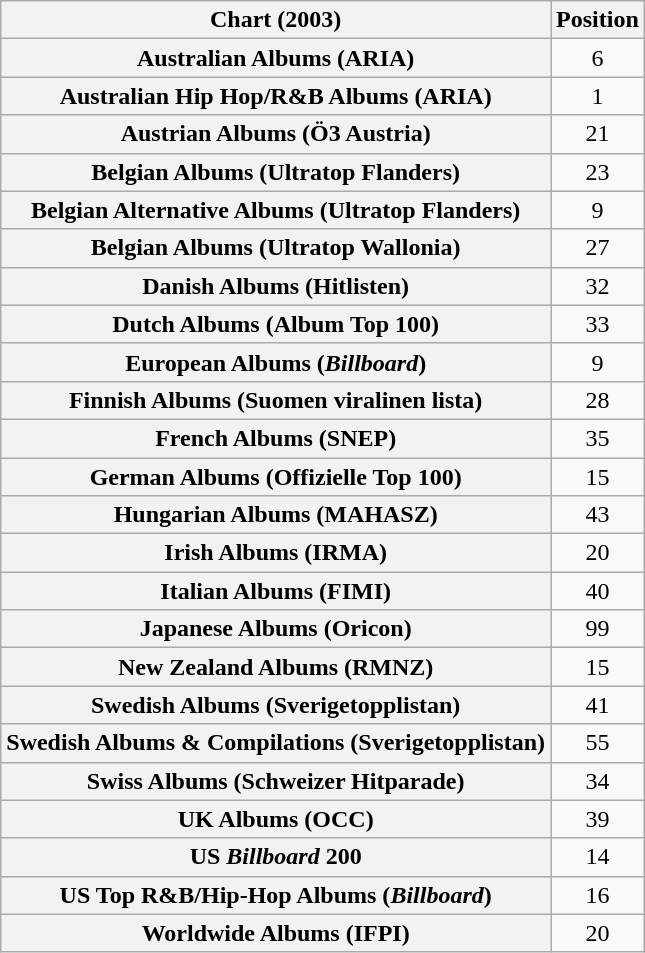<table class="wikitable sortable plainrowheaders" style="text-align:center;">
<tr>
<th scope="col">Chart (2003)</th>
<th scope="col">Position</th>
</tr>
<tr>
<th scope="row">Australian Albums (ARIA)</th>
<td>6</td>
</tr>
<tr>
<th scope="row">Australian Hip Hop/R&B Albums (ARIA)</th>
<td>1</td>
</tr>
<tr>
<th scope="row">Austrian Albums (Ö3 Austria)</th>
<td>21</td>
</tr>
<tr>
<th scope="row">Belgian Albums (Ultratop Flanders)</th>
<td>23</td>
</tr>
<tr>
<th scope="row">Belgian Alternative Albums (Ultratop Flanders)</th>
<td>9</td>
</tr>
<tr>
<th scope="row">Belgian Albums (Ultratop Wallonia)</th>
<td>27</td>
</tr>
<tr>
<th scope="row">Danish Albums (Hitlisten)</th>
<td>32</td>
</tr>
<tr>
<th scope="row">Dutch Albums (Album Top 100)</th>
<td>33</td>
</tr>
<tr>
<th scope="row">European Albums (<em>Billboard</em>)</th>
<td>9</td>
</tr>
<tr>
<th scope="row">Finnish Albums (Suomen viralinen lista)</th>
<td>28</td>
</tr>
<tr>
<th scope="row">French Albums (SNEP)</th>
<td>35</td>
</tr>
<tr>
<th scope="row">German Albums (Offizielle Top 100)</th>
<td>15</td>
</tr>
<tr>
<th scope="row">Hungarian Albums (MAHASZ)</th>
<td>43</td>
</tr>
<tr>
<th scope="row">Irish Albums (IRMA)</th>
<td>20</td>
</tr>
<tr>
<th scope="row">Italian Albums (FIMI)</th>
<td>40</td>
</tr>
<tr>
<th scope="row">Japanese Albums (Oricon)</th>
<td>99</td>
</tr>
<tr>
<th scope="row">New Zealand Albums (RMNZ)</th>
<td>15</td>
</tr>
<tr>
<th scope="row">Swedish Albums (Sverigetopplistan)</th>
<td>41</td>
</tr>
<tr>
<th scope="row">Swedish Albums & Compilations (Sverigetopplistan)</th>
<td>55</td>
</tr>
<tr>
<th scope="row">Swiss Albums (Schweizer Hitparade)</th>
<td>34</td>
</tr>
<tr>
<th scope="row">UK Albums (OCC)</th>
<td>39</td>
</tr>
<tr>
<th scope="row">US <em>Billboard</em> 200</th>
<td>14</td>
</tr>
<tr>
<th scope="row">US Top R&B/Hip-Hop Albums (<em>Billboard</em>)</th>
<td>16</td>
</tr>
<tr>
<th scope="row">Worldwide Albums (IFPI)</th>
<td>20</td>
</tr>
</table>
